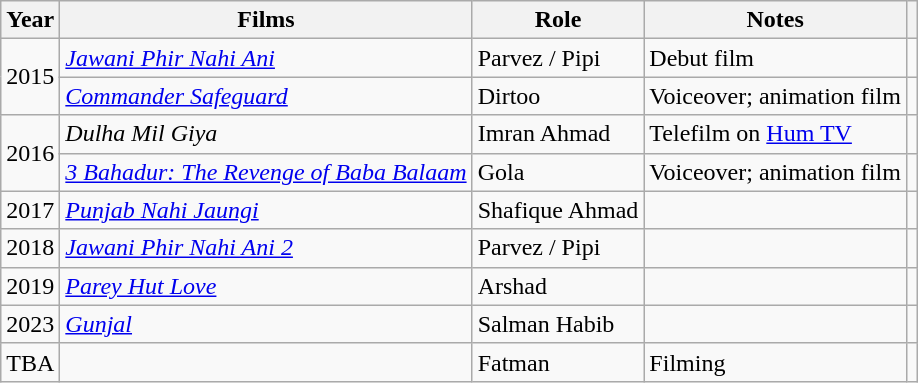<table class="wikitable">
<tr>
<th>Year</th>
<th>Films</th>
<th>Role</th>
<th>Notes</th>
<th></th>
</tr>
<tr>
<td rowspan="2">2015</td>
<td><em><a href='#'>Jawani Phir Nahi Ani</a></em></td>
<td>Parvez / Pipi</td>
<td>Debut film</td>
<td></td>
</tr>
<tr>
<td><em><a href='#'>Commander Safeguard</a></em></td>
<td>Dirtoo</td>
<td>Voiceover; animation film</td>
<td></td>
</tr>
<tr>
<td rowspan="2">2016</td>
<td><em>Dulha Mil Giya</em></td>
<td>Imran Ahmad</td>
<td>Telefilm on <a href='#'>Hum TV</a></td>
<td></td>
</tr>
<tr>
<td><em><a href='#'>3 Bahadur: The Revenge of Baba Balaam</a></em></td>
<td>Gola</td>
<td>Voiceover; animation film</td>
<td></td>
</tr>
<tr>
<td>2017</td>
<td><em><a href='#'>Punjab Nahi Jaungi</a></em></td>
<td>Shafique Ahmad</td>
<td></td>
<td></td>
</tr>
<tr>
<td>2018</td>
<td><em><a href='#'>Jawani Phir Nahi Ani 2</a></em></td>
<td>Parvez / Pipi</td>
<td></td>
<td></td>
</tr>
<tr>
<td>2019</td>
<td><em><a href='#'>Parey Hut Love</a></em></td>
<td>Arshad</td>
<td></td>
<td></td>
</tr>
<tr>
<td>2023</td>
<td><em><a href='#'>Gunjal</a></em></td>
<td>Salman Habib</td>
<td></td>
<td></td>
</tr>
<tr>
<td>TBA</td>
<td></td>
<td>Fatman</td>
<td>Filming</td>
<td></td>
</tr>
</table>
